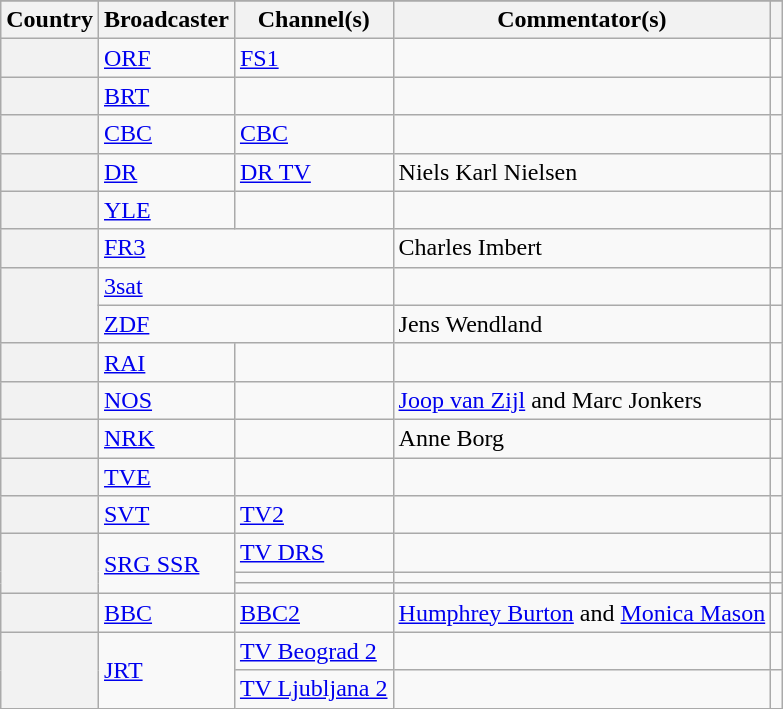<table class="wikitable plainrowheaders">
<tr>
</tr>
<tr>
<th scope="col">Country</th>
<th scope="col">Broadcaster</th>
<th scope="col">Channel(s)</th>
<th scope="col">Commentator(s)</th>
<th scope="col"></th>
</tr>
<tr>
<th scope="row"></th>
<td><a href='#'>ORF</a></td>
<td><a href='#'>FS1</a></td>
<td></td>
<td style="text-align:center"></td>
</tr>
<tr>
<th scope="row"></th>
<td><a href='#'>BRT</a></td>
<td></td>
<td></td>
<td style="text-align:center"></td>
</tr>
<tr>
<th scope="row"></th>
<td><a href='#'>CBC</a></td>
<td><a href='#'>CBC</a></td>
<td></td>
<td style="text-align:center"></td>
</tr>
<tr>
<th scope="row"></th>
<td><a href='#'>DR</a></td>
<td><a href='#'>DR TV</a></td>
<td>Niels Karl Nielsen</td>
<td style="text-align:center"></td>
</tr>
<tr>
<th scope="row"></th>
<td><a href='#'>YLE</a></td>
<td></td>
<td></td>
<td style="text-align:center"></td>
</tr>
<tr>
<th scope="row"></th>
<td colspan="2"><a href='#'>FR3</a></td>
<td>Charles Imbert</td>
<td style="text-align:center"></td>
</tr>
<tr>
<th scope="row" rowspan="2"></th>
<td colspan="2"><a href='#'>3sat</a></td>
<td></td>
<td style="text-align:center"></td>
</tr>
<tr>
<td colspan="2"><a href='#'>ZDF</a></td>
<td>Jens Wendland</td>
<td style="text-align:center"></td>
</tr>
<tr>
<th scope="row"></th>
<td><a href='#'>RAI</a></td>
<td></td>
<td></td>
<td style="text-align:center"></td>
</tr>
<tr>
<th scope="row"></th>
<td><a href='#'>NOS</a></td>
<td></td>
<td><a href='#'>Joop van Zijl</a> and Marc Jonkers</td>
<td style="text-align:center"></td>
</tr>
<tr>
<th scope="row"></th>
<td><a href='#'>NRK</a></td>
<td></td>
<td>Anne Borg</td>
<td style="text-align:center"></td>
</tr>
<tr>
<th scope="row"></th>
<td><a href='#'>TVE</a></td>
<td></td>
<td></td>
<td style="text-align:center"></td>
</tr>
<tr>
<th scope="row"></th>
<td><a href='#'>SVT</a></td>
<td><a href='#'>TV2</a></td>
<td></td>
<td style="text-align:center"></td>
</tr>
<tr>
<th scope="rowgroup" rowspan="3"></th>
<td rowspan="3"><a href='#'>SRG SSR</a></td>
<td><a href='#'>TV DRS</a></td>
<td></td>
<td style="text-align:center"></td>
</tr>
<tr>
<td></td>
<td></td>
<td style="text-align:center"></td>
</tr>
<tr>
<td></td>
<td></td>
<td style="text-align:center"></td>
</tr>
<tr>
<th scope="row"></th>
<td><a href='#'>BBC</a></td>
<td><a href='#'>BBC2</a></td>
<td><a href='#'>Humphrey Burton</a> and <a href='#'>Monica Mason</a></td>
<td style="text-align:center"></td>
</tr>
<tr>
<th scope="rowgroup" rowspan="2"></th>
<td rowspan="2"><a href='#'>JRT</a></td>
<td><a href='#'>TV Beograd 2</a></td>
<td></td>
<td style="text-align:center"></td>
</tr>
<tr>
<td><a href='#'>TV Ljubljana 2</a></td>
<td></td>
<td style="text-align:center"></td>
</tr>
</table>
